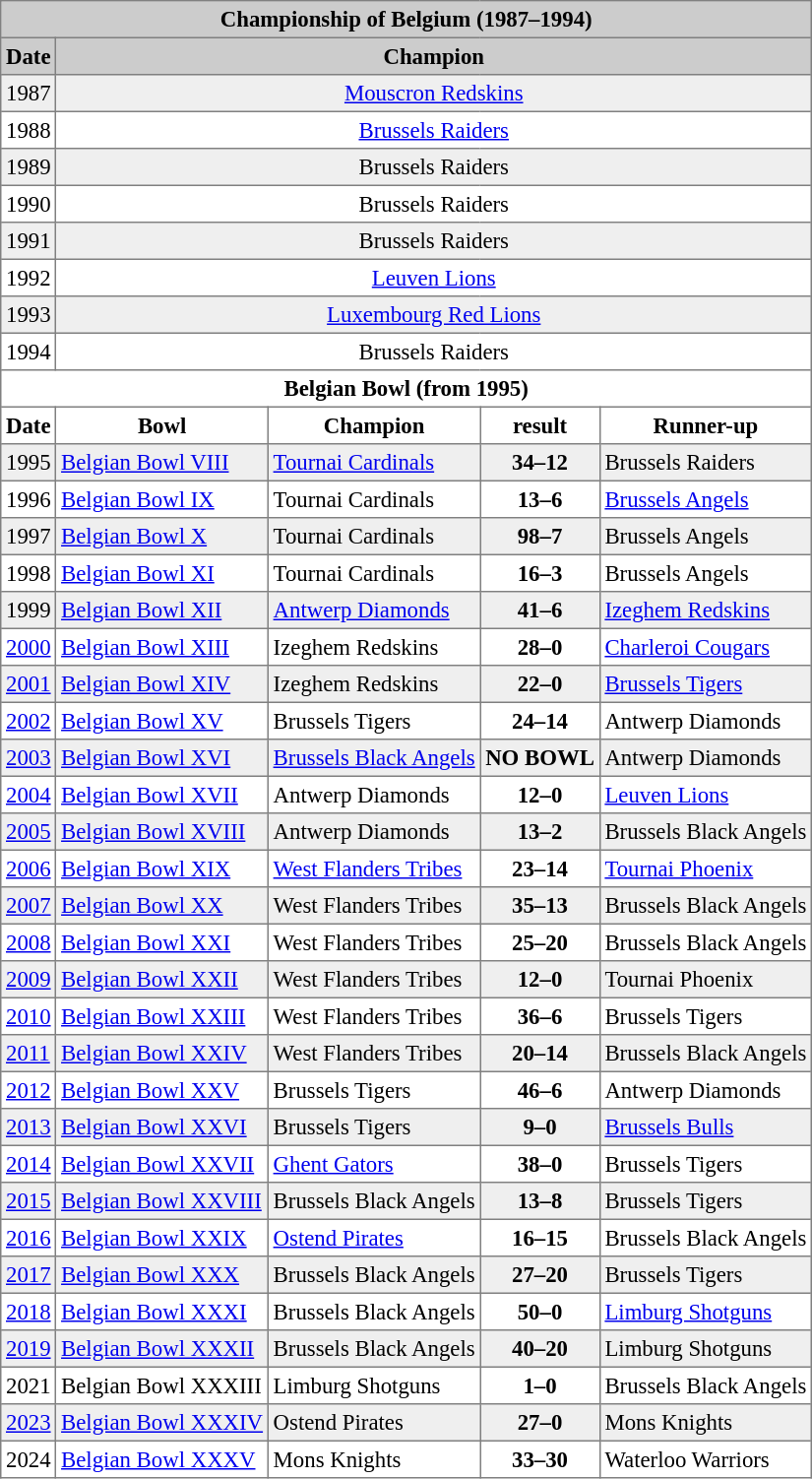<table cellpadding="3" cellspacing="0" border="1" style="background:F7F8FF; font-size:95%; border:gray solid 1px; border-collapse:collapse">
<tr style="background:#CCCCCC">
<th colspan="5">Championship of Belgium (1987–1994)</th>
</tr>
<tr style="background:#CCCCCC">
<th>Date</th>
<th colspan="4">Champion</th>
</tr>
<tr style="background:#EFEFEF;text-align:center">
<td>1987</td>
<td colspan="4"><a href='#'>Mouscron Redskins</a></td>
</tr>
<tr style="text-align:center">
<td>1988</td>
<td colspan="4"><a href='#'>Brussels Raiders</a></td>
</tr>
<tr style="background:#EFEFEF;text-align:center">
<td>1989</td>
<td colspan="4">Brussels Raiders</td>
</tr>
<tr style="text-align:center">
<td>1990</td>
<td colspan="4">Brussels Raiders</td>
</tr>
<tr style="background:#EFEFEF;text-align:center">
<td>1991</td>
<td colspan="4">Brussels Raiders</td>
</tr>
<tr style="text-align:center">
<td>1992</td>
<td colspan="4"><a href='#'>Leuven Lions</a></td>
</tr>
<tr style="background:#EFEFEF;text-align:center">
<td>1993</td>
<td colspan="4"><a href='#'>Luxembourg Red Lions</a></td>
</tr>
<tr style="text-align:center">
<td>1994</td>
<td colspan="4">Brussels Raiders</td>
</tr>
<tr>
<th colspan="5">Belgian Bowl (from 1995)</th>
</tr>
<tr>
<th>Date</th>
<th>Bowl</th>
<th>Champion</th>
<th>result</th>
<th>Runner-up</th>
</tr>
<tr style="background:#EFEFEF;">
<td>1995</td>
<td><a href='#'>Belgian Bowl VIII</a></td>
<td><a href='#'>Tournai Cardinals</a></td>
<td style="text-align:center;"><strong>34–12</strong></td>
<td>Brussels Raiders</td>
</tr>
<tr>
<td>1996</td>
<td><a href='#'>Belgian Bowl IX</a></td>
<td>Tournai Cardinals</td>
<td style="text-align:center;"><strong>13–6</strong></td>
<td><a href='#'>Brussels Angels</a></td>
</tr>
<tr style="background:#EFEFEF;">
<td>1997</td>
<td><a href='#'>Belgian Bowl X</a></td>
<td>Tournai Cardinals</td>
<td style="text-align:center;"><strong>98–7</strong></td>
<td>Brussels Angels</td>
</tr>
<tr>
<td>1998</td>
<td><a href='#'>Belgian Bowl XI</a></td>
<td>Tournai Cardinals</td>
<td style="text-align:center;"><strong>16–3</strong></td>
<td>Brussels Angels</td>
</tr>
<tr style="background:#EFEFEF;">
<td>1999</td>
<td><a href='#'>Belgian Bowl XII</a></td>
<td><a href='#'>Antwerp Diamonds</a></td>
<td style="text-align:center;"><strong>41–6</strong></td>
<td><a href='#'>Izeghem Redskins</a></td>
</tr>
<tr>
<td><a href='#'>2000</a></td>
<td><a href='#'>Belgian Bowl XIII</a></td>
<td>Izeghem Redskins</td>
<td style="text-align:center;"><strong>28–0</strong></td>
<td><a href='#'>Charleroi Cougars</a></td>
</tr>
<tr style="background:#EFEFEF;">
<td><a href='#'>2001</a></td>
<td><a href='#'>Belgian Bowl XIV</a></td>
<td>Izeghem Redskins</td>
<td style="text-align:center;"><strong>22–0</strong></td>
<td><a href='#'>Brussels Tigers</a></td>
</tr>
<tr>
<td><a href='#'>2002</a></td>
<td><a href='#'>Belgian Bowl XV</a></td>
<td>Brussels Tigers</td>
<td style="text-align:center;"><strong>24–14</strong></td>
<td>Antwerp Diamonds</td>
</tr>
<tr style="background:#EFEFEF;">
<td><a href='#'>2003</a></td>
<td><a href='#'>Belgian Bowl XVI</a></td>
<td><a href='#'>Brussels Black Angels</a></td>
<td style="text-align:center;"><strong>NO BOWL</strong></td>
<td>Antwerp Diamonds</td>
</tr>
<tr>
<td><a href='#'>2004</a></td>
<td><a href='#'>Belgian Bowl XVII</a></td>
<td>Antwerp Diamonds</td>
<td style="text-align:center;"><strong>12–0</strong></td>
<td><a href='#'>Leuven Lions</a></td>
</tr>
<tr style="background:#EFEFEF">
<td><a href='#'>2005</a></td>
<td><a href='#'>Belgian Bowl XVIII</a></td>
<td>Antwerp Diamonds</td>
<td style="text-align:center;"><strong>13–2</strong></td>
<td>Brussels Black Angels</td>
</tr>
<tr>
<td><a href='#'>2006</a></td>
<td><a href='#'>Belgian Bowl XIX</a></td>
<td><a href='#'>West Flanders Tribes</a></td>
<td style="text-align:center;"><strong>23–14</strong></td>
<td><a href='#'>Tournai Phoenix</a></td>
</tr>
<tr style="background:#EFEFEF;">
<td><a href='#'>2007</a></td>
<td><a href='#'>Belgian Bowl XX</a></td>
<td>West Flanders Tribes</td>
<td style="text-align:center;"><strong>35–13</strong></td>
<td>Brussels Black Angels</td>
</tr>
<tr>
<td><a href='#'>2008</a></td>
<td><a href='#'>Belgian Bowl XXI</a></td>
<td>West Flanders Tribes</td>
<td style="text-align:center;"><strong>25–20</strong></td>
<td>Brussels Black Angels</td>
</tr>
<tr style="background:#EFEFEF;">
<td><a href='#'>2009</a></td>
<td><a href='#'>Belgian Bowl XXII</a></td>
<td>West Flanders Tribes</td>
<td style="text-align:center;"><strong>12–0</strong></td>
<td>Tournai Phoenix</td>
</tr>
<tr>
<td><a href='#'>2010</a></td>
<td><a href='#'>Belgian Bowl XXIII</a></td>
<td>West Flanders Tribes</td>
<td style="text-align:center;"><strong>36–6</strong></td>
<td>Brussels Tigers</td>
</tr>
<tr style="background:#EFEFEF;">
<td><a href='#'>2011</a></td>
<td><a href='#'>Belgian Bowl XXIV</a></td>
<td>West Flanders Tribes</td>
<td style="text-align:center;"><strong>20–14 </strong></td>
<td>Brussels Black Angels</td>
</tr>
<tr>
<td><a href='#'>2012</a></td>
<td><a href='#'>Belgian Bowl XXV</a></td>
<td>Brussels Tigers</td>
<td style="text-align:center;"><strong>46–6</strong></td>
<td>Antwerp Diamonds</td>
</tr>
<tr style="background:#EFEFEF;">
<td><a href='#'>2013</a></td>
<td><a href='#'>Belgian Bowl XXVI</a></td>
<td>Brussels Tigers</td>
<td style="text-align:center;"><strong>9–0</strong></td>
<td><a href='#'>Brussels Bulls</a></td>
</tr>
<tr>
<td><a href='#'>2014</a></td>
<td><a href='#'>Belgian Bowl XXVII</a></td>
<td><a href='#'>Ghent Gators</a></td>
<td style="text-align:center;"><strong>38–0</strong></td>
<td>Brussels Tigers</td>
</tr>
<tr style="background:#EFEFEF;">
<td><a href='#'>2015</a></td>
<td><a href='#'>Belgian Bowl XXVIII</a></td>
<td>Brussels Black Angels</td>
<td style="text-align:center;"><strong>13–8</strong></td>
<td>Brussels Tigers</td>
</tr>
<tr>
<td><a href='#'>2016</a></td>
<td><a href='#'>Belgian Bowl XXIX</a></td>
<td><a href='#'>Ostend Pirates</a></td>
<td style="text-align:center;"><strong>16–15</strong></td>
<td>Brussels Black Angels</td>
</tr>
<tr style="background:#EFEFEF;">
<td><a href='#'>2017</a></td>
<td><a href='#'>Belgian Bowl XXX</a></td>
<td>Brussels Black Angels</td>
<td style="text-align:center;"><strong>27–20</strong></td>
<td>Brussels Tigers</td>
</tr>
<tr>
<td><a href='#'>2018</a></td>
<td><a href='#'>Belgian Bowl XXXI</a></td>
<td>Brussels Black Angels</td>
<td style="text-align:center;"><strong>50–0</strong></td>
<td><a href='#'>Limburg Shotguns</a></td>
</tr>
<tr style="background:#EFEFEF;">
<td><a href='#'>2019</a></td>
<td><a href='#'>Belgian Bowl XXXII</a></td>
<td>Brussels Black Angels</td>
<td style="text-align:center;"><strong>40–20</strong></td>
<td>Limburg Shotguns</td>
</tr>
<tr>
<td>2021</td>
<td>Belgian Bowl XXXIII</td>
<td>Limburg Shotguns</td>
<td style="text-align:center"><strong>1–0</strong></td>
<td>Brussels Black Angels</td>
</tr>
<tr style="background:#EFEFEF">
<td><a href='#'>2023</a></td>
<td><a href='#'>Belgian Bowl XXXIV</a></td>
<td>Ostend Pirates</td>
<td style="text-align:center"><strong>27–0</strong></td>
<td>Mons Knights</td>
</tr>
<tr>
<td>2024</td>
<td><a href='#'>Belgian Bowl XXXV</a></td>
<td>Mons Knights</td>
<td style="text-align:center"><strong>33–30</strong></td>
<td>Waterloo Warriors</td>
</tr>
</table>
